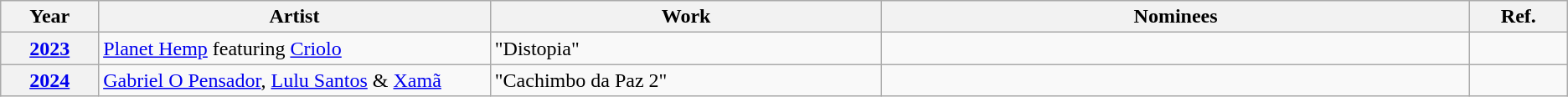<table class="wikitable plainrowheaders sortable">
<tr>
<th scope="col" width="5%">Year</th>
<th scope="col" width="20%">Artist</th>
<th scope="col" width="20%">Work</th>
<th scope="col" class="unsortable" width="30%">Nominees</th>
<th scope="col" class="unsortable" width="5%">Ref.</th>
</tr>
<tr>
<th style="text-align:center;" scope="row"><a href='#'><strong>2023</strong></a></th>
<td><a href='#'>Planet Hemp</a> featuring <a href='#'>Criolo</a></td>
<td>"Distopia"</td>
<td></td>
<td style="text-align:center;"></td>
</tr>
<tr>
<th style="text-align:center;" scope="row"><a href='#'><strong>2024</strong></a></th>
<td><a href='#'>Gabriel O Pensador</a>, <a href='#'>Lulu Santos</a> & <a href='#'>Xamã</a></td>
<td>"Cachimbo da Paz 2"</td>
<td></td>
<td align="center"></td>
</tr>
</table>
